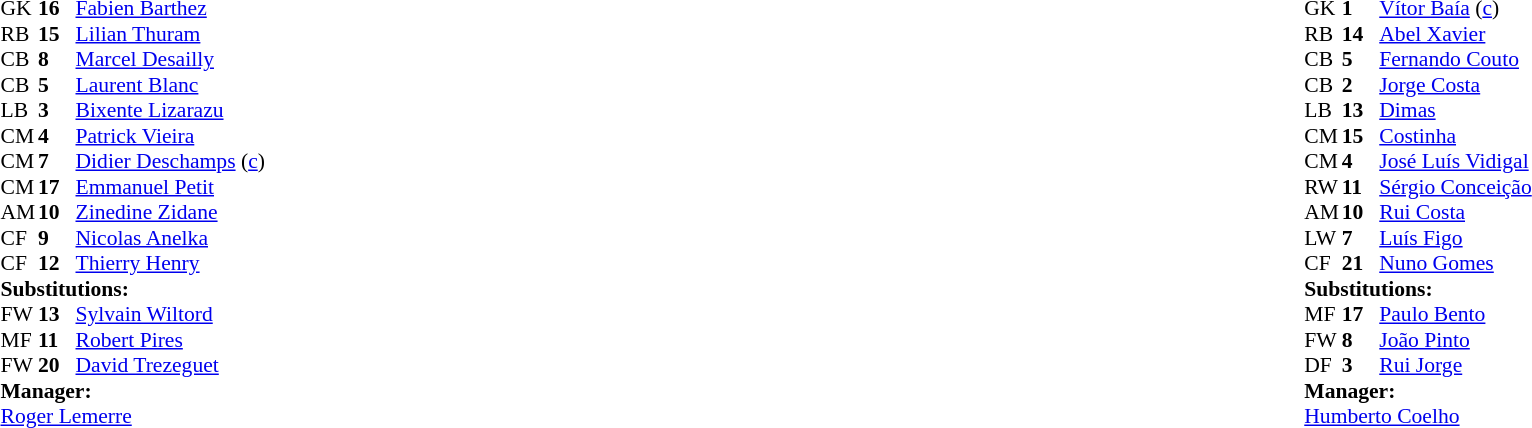<table style="width:100%;">
<tr>
<td style="vertical-align:top; width:40%;"><br><table style="font-size:90%" cellspacing="0" cellpadding="0">
<tr>
<th width="25"></th>
<th width="25"></th>
</tr>
<tr>
<td>GK</td>
<td><strong>16</strong></td>
<td><a href='#'>Fabien Barthez</a></td>
</tr>
<tr>
<td>RB</td>
<td><strong>15</strong></td>
<td><a href='#'>Lilian Thuram</a></td>
</tr>
<tr>
<td>CB</td>
<td><strong>8</strong></td>
<td><a href='#'>Marcel Desailly</a></td>
<td></td>
</tr>
<tr>
<td>CB</td>
<td><strong>5</strong></td>
<td><a href='#'>Laurent Blanc</a></td>
</tr>
<tr>
<td>LB</td>
<td><strong>3</strong></td>
<td><a href='#'>Bixente Lizarazu</a></td>
</tr>
<tr>
<td>CM</td>
<td><strong>4</strong></td>
<td><a href='#'>Patrick Vieira</a></td>
<td></td>
</tr>
<tr>
<td>CM</td>
<td><strong>7</strong></td>
<td><a href='#'>Didier Deschamps</a> (<a href='#'>c</a>)</td>
</tr>
<tr>
<td>CM</td>
<td><strong>17</strong></td>
<td><a href='#'>Emmanuel Petit</a></td>
<td></td>
<td></td>
</tr>
<tr>
<td>AM</td>
<td><strong>10</strong></td>
<td><a href='#'>Zinedine Zidane</a></td>
</tr>
<tr>
<td>CF</td>
<td><strong>9</strong></td>
<td><a href='#'>Nicolas Anelka</a></td>
<td></td>
<td></td>
</tr>
<tr>
<td>CF</td>
<td><strong>12</strong></td>
<td><a href='#'>Thierry Henry</a></td>
<td></td>
<td></td>
</tr>
<tr>
<td colspan=3><strong>Substitutions:</strong></td>
</tr>
<tr>
<td>FW</td>
<td><strong>13</strong></td>
<td><a href='#'>Sylvain Wiltord</a></td>
<td></td>
<td></td>
</tr>
<tr>
<td>MF</td>
<td><strong>11</strong></td>
<td><a href='#'>Robert Pires</a></td>
<td></td>
<td></td>
</tr>
<tr>
<td>FW</td>
<td><strong>20</strong></td>
<td><a href='#'>David Trezeguet</a></td>
<td></td>
<td></td>
</tr>
<tr>
<td colspan=3><strong>Manager:</strong></td>
</tr>
<tr>
<td colspan=3><a href='#'>Roger Lemerre</a></td>
</tr>
</table>
</td>
<td valign="top"></td>
<td style="vertical-align:top; width:50%;"><br><table style="font-size:90%; margin:auto;" cellspacing="0" cellpadding="0">
<tr>
<th width=25></th>
<th width=25></th>
</tr>
<tr>
<td>GK</td>
<td><strong>1</strong></td>
<td><a href='#'>Vítor Baía</a> (<a href='#'>c</a>)</td>
</tr>
<tr>
<td>RB</td>
<td><strong>14</strong></td>
<td><a href='#'>Abel Xavier</a></td>
</tr>
<tr>
<td>CB</td>
<td><strong>5</strong></td>
<td><a href='#'>Fernando Couto</a></td>
</tr>
<tr>
<td>CB</td>
<td><strong>2</strong></td>
<td><a href='#'>Jorge Costa</a></td>
<td></td>
</tr>
<tr>
<td>LB</td>
<td><strong>13</strong></td>
<td><a href='#'>Dimas</a></td>
<td></td>
<td></td>
</tr>
<tr>
<td>CM</td>
<td><strong>15</strong></td>
<td><a href='#'>Costinha</a></td>
</tr>
<tr>
<td>CM</td>
<td><strong>4</strong></td>
<td><a href='#'>José Luís Vidigal</a></td>
<td></td>
<td></td>
</tr>
<tr>
<td>RW</td>
<td><strong>11</strong></td>
<td><a href='#'>Sérgio Conceição</a></td>
</tr>
<tr>
<td>AM</td>
<td><strong>10</strong></td>
<td><a href='#'>Rui Costa</a></td>
<td></td>
<td></td>
</tr>
<tr>
<td>LW</td>
<td><strong>7</strong></td>
<td><a href='#'>Luís Figo</a></td>
<td></td>
</tr>
<tr>
<td>CF</td>
<td><strong>21</strong></td>
<td><a href='#'>Nuno Gomes</a></td>
<td></td>
</tr>
<tr>
<td colspan=3><strong>Substitutions:</strong></td>
</tr>
<tr>
<td>MF</td>
<td><strong>17</strong></td>
<td><a href='#'>Paulo Bento</a></td>
<td></td>
<td></td>
</tr>
<tr>
<td>FW</td>
<td><strong>8</strong></td>
<td><a href='#'>João Pinto</a></td>
<td></td>
<td></td>
</tr>
<tr>
<td>DF</td>
<td><strong>3</strong></td>
<td><a href='#'>Rui Jorge</a></td>
<td></td>
<td></td>
</tr>
<tr>
<td colspan=3><strong>Manager:</strong></td>
</tr>
<tr>
<td colspan=3><a href='#'>Humberto Coelho</a></td>
</tr>
</table>
</td>
</tr>
</table>
